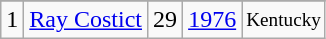<table class="wikitable">
<tr>
</tr>
<tr>
<td>1</td>
<td><a href='#'>Ray Costict</a></td>
<td>29</td>
<td><a href='#'>1976</a></td>
<td style="font-size:80%;">Kentucky</td>
</tr>
</table>
